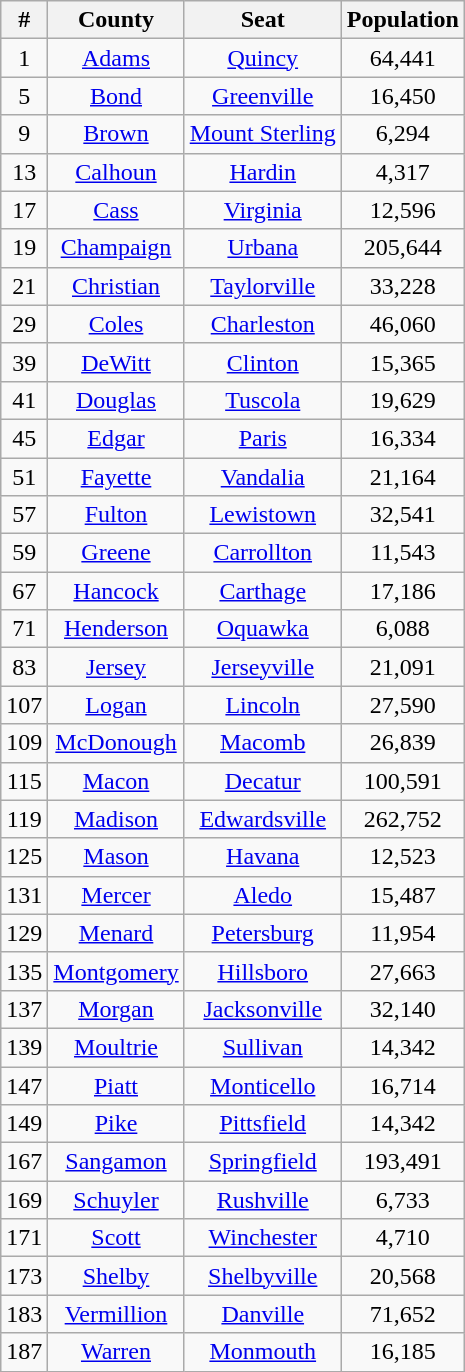<table class="wikitable sortable" style="text-align:center;">
<tr>
<th>#</th>
<th>County</th>
<th>Seat</th>
<th>Population</th>
</tr>
<tr>
<td>1</td>
<td><a href='#'>Adams</a></td>
<td><a href='#'>Quincy</a></td>
<td>64,441</td>
</tr>
<tr>
<td>5</td>
<td><a href='#'>Bond</a></td>
<td><a href='#'>Greenville</a></td>
<td>16,450</td>
</tr>
<tr>
<td>9</td>
<td><a href='#'>Brown</a></td>
<td><a href='#'>Mount Sterling</a></td>
<td>6,294</td>
</tr>
<tr>
<td>13</td>
<td><a href='#'>Calhoun</a></td>
<td><a href='#'>Hardin</a></td>
<td>4,317</td>
</tr>
<tr>
<td>17</td>
<td><a href='#'>Cass</a></td>
<td><a href='#'>Virginia</a></td>
<td>12,596</td>
</tr>
<tr>
<td>19</td>
<td><a href='#'>Champaign</a></td>
<td><a href='#'>Urbana</a></td>
<td>205,644</td>
</tr>
<tr>
<td>21</td>
<td><a href='#'>Christian</a></td>
<td><a href='#'>Taylorville</a></td>
<td>33,228</td>
</tr>
<tr>
<td>29</td>
<td><a href='#'>Coles</a></td>
<td><a href='#'>Charleston</a></td>
<td>46,060</td>
</tr>
<tr>
<td>39</td>
<td><a href='#'>DeWitt</a></td>
<td><a href='#'>Clinton</a></td>
<td>15,365</td>
</tr>
<tr>
<td>41</td>
<td><a href='#'>Douglas</a></td>
<td><a href='#'>Tuscola</a></td>
<td>19,629</td>
</tr>
<tr>
<td>45</td>
<td><a href='#'>Edgar</a></td>
<td><a href='#'>Paris</a></td>
<td>16,334</td>
</tr>
<tr>
<td>51</td>
<td><a href='#'>Fayette</a></td>
<td><a href='#'>Vandalia</a></td>
<td>21,164</td>
</tr>
<tr>
<td>57</td>
<td><a href='#'>Fulton</a></td>
<td><a href='#'>Lewistown</a></td>
<td>32,541</td>
</tr>
<tr>
<td>59</td>
<td><a href='#'>Greene</a></td>
<td><a href='#'>Carrollton</a></td>
<td>11,543</td>
</tr>
<tr>
<td>67</td>
<td><a href='#'>Hancock</a></td>
<td><a href='#'>Carthage</a></td>
<td>17,186</td>
</tr>
<tr>
<td>71</td>
<td><a href='#'>Henderson</a></td>
<td><a href='#'>Oquawka</a></td>
<td>6,088</td>
</tr>
<tr>
<td>83</td>
<td><a href='#'>Jersey</a></td>
<td><a href='#'>Jerseyville</a></td>
<td>21,091</td>
</tr>
<tr>
<td>107</td>
<td><a href='#'>Logan</a></td>
<td><a href='#'>Lincoln</a></td>
<td>27,590</td>
</tr>
<tr>
<td>109</td>
<td><a href='#'>McDonough</a></td>
<td><a href='#'>Macomb</a></td>
<td>26,839</td>
</tr>
<tr>
<td>115</td>
<td><a href='#'>Macon</a></td>
<td><a href='#'>Decatur</a></td>
<td>100,591</td>
</tr>
<tr>
<td>119</td>
<td><a href='#'>Madison</a></td>
<td><a href='#'>Edwardsville</a></td>
<td>262,752</td>
</tr>
<tr>
<td>125</td>
<td><a href='#'>Mason</a></td>
<td><a href='#'>Havana</a></td>
<td>12,523</td>
</tr>
<tr>
<td>131</td>
<td><a href='#'>Mercer</a></td>
<td><a href='#'>Aledo</a></td>
<td>15,487</td>
</tr>
<tr>
<td>129</td>
<td><a href='#'>Menard</a></td>
<td><a href='#'>Petersburg</a></td>
<td>11,954</td>
</tr>
<tr>
<td>135</td>
<td><a href='#'>Montgomery</a></td>
<td><a href='#'>Hillsboro</a></td>
<td>27,663</td>
</tr>
<tr>
<td>137</td>
<td><a href='#'>Morgan</a></td>
<td><a href='#'>Jacksonville</a></td>
<td>32,140</td>
</tr>
<tr>
<td>139</td>
<td><a href='#'>Moultrie</a></td>
<td><a href='#'>Sullivan</a></td>
<td>14,342</td>
</tr>
<tr>
<td>147</td>
<td><a href='#'>Piatt</a></td>
<td><a href='#'>Monticello</a></td>
<td>16,714</td>
</tr>
<tr>
<td>149</td>
<td><a href='#'>Pike</a></td>
<td><a href='#'>Pittsfield</a></td>
<td>14,342</td>
</tr>
<tr>
<td>167</td>
<td><a href='#'>Sangamon</a></td>
<td><a href='#'>Springfield</a></td>
<td>193,491</td>
</tr>
<tr>
<td>169</td>
<td><a href='#'>Schuyler</a></td>
<td><a href='#'>Rushville</a></td>
<td>6,733</td>
</tr>
<tr>
<td>171</td>
<td><a href='#'>Scott</a></td>
<td><a href='#'>Winchester</a></td>
<td>4,710</td>
</tr>
<tr>
<td>173</td>
<td><a href='#'>Shelby</a></td>
<td><a href='#'>Shelbyville</a></td>
<td>20,568</td>
</tr>
<tr>
<td>183</td>
<td><a href='#'>Vermillion</a></td>
<td><a href='#'>Danville</a></td>
<td>71,652</td>
</tr>
<tr>
<td>187</td>
<td><a href='#'>Warren</a></td>
<td><a href='#'>Monmouth</a></td>
<td>16,185</td>
</tr>
</table>
